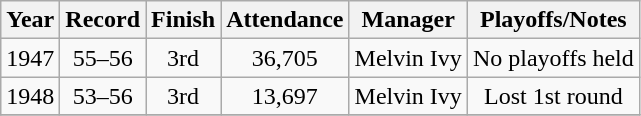<table class="wikitable" style="text-align:center">
<tr>
<th>Year</th>
<th>Record</th>
<th>Finish</th>
<th>Attendance</th>
<th>Manager</th>
<th>Playoffs/Notes</th>
</tr>
<tr align=center>
<td>1947</td>
<td>55–56</td>
<td>3rd</td>
<td>36,705</td>
<td>Melvin Ivy</td>
<td>No playoffs held</td>
</tr>
<tr align=center>
<td>1948</td>
<td>53–56</td>
<td>3rd</td>
<td>13,697</td>
<td>Melvin Ivy</td>
<td>Lost 1st round</td>
</tr>
<tr align=center>
</tr>
</table>
